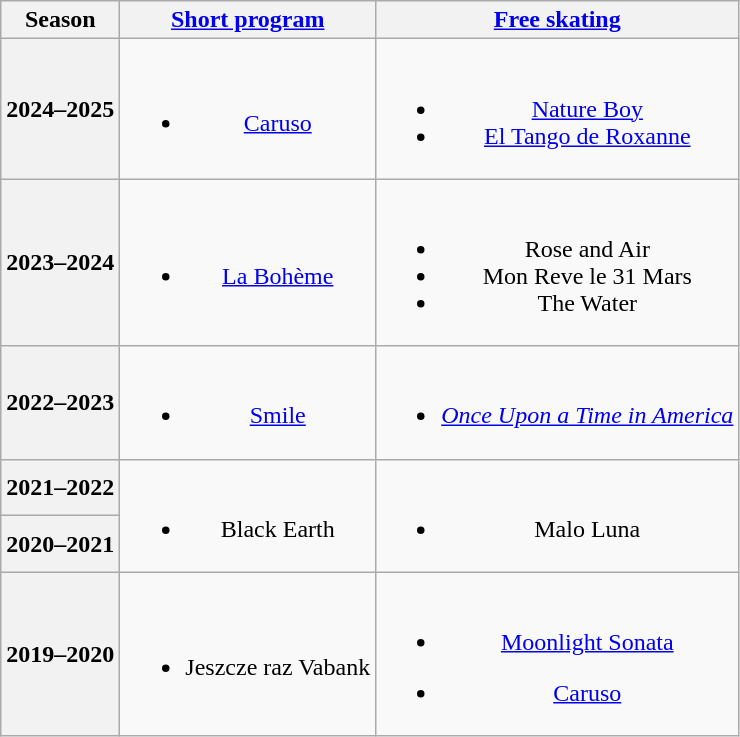<table class="wikitable" style="text-align:center">
<tr>
<th>Season</th>
<th><a href='#'>Short program</a></th>
<th><a href='#'>Free skating</a></th>
</tr>
<tr>
<th>2024–2025</th>
<td><br><ul><li><a href='#'>Caruso</a> <br> </li></ul></td>
<td><br><ul><li><a href='#'>Nature Boy</a> <br> </li><li><a href='#'>El Tango de Roxanne</a> <br> </li></ul></td>
</tr>
<tr>
<th>2023–2024</th>
<td><br><ul><li><a href='#'>La Bohème</a> <br> </li></ul></td>
<td><br><ul><li>Rose and Air</li><li>Mon Reve le 31 Mars <br> </li><li>The Water <br> </li></ul></td>
</tr>
<tr>
<th>2022–2023</th>
<td><br><ul><li><a href='#'>Smile</a> <br> </li></ul></td>
<td><br><ul><li><em><a href='#'>Once Upon a Time in America</a></em> <br> </li></ul></td>
</tr>
<tr>
<th>2021–2022 <br> </th>
<td rowspan=2><br><ul><li>Black Earth <br> </li></ul></td>
<td rowspan=2><br><ul><li>Malo Luna <br> </li></ul></td>
</tr>
<tr>
<th>2020–2021</th>
</tr>
<tr>
<th>2019–2020 <br> </th>
<td><br><ul><li>Jeszcze raz Vabank <br> </li></ul></td>
<td><br><ul><li><a href='#'>Moonlight Sonata</a> <br> </li></ul><ul><li><a href='#'>Caruso</a> <br> </li></ul></td>
</tr>
</table>
